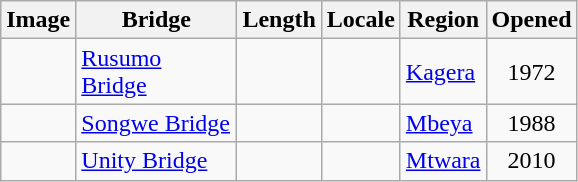<table class="wikitable sortable" border="1">
<tr>
<th>Image</th>
<th style="width:100px;">Bridge</th>
<th>Length</th>
<th>Locale</th>
<th>Region</th>
<th>Opened</th>
</tr>
<tr>
<td></td>
<td><a href='#'>Rusumo Bridge</a></td>
<td></td>
<td></td>
<td><a href='#'>Kagera</a></td>
<td align=center>1972</td>
</tr>
<tr>
<td></td>
<td><a href='#'>Songwe Bridge</a></td>
<td></td>
<td></td>
<td><a href='#'>Mbeya</a></td>
<td align=center>1988</td>
</tr>
<tr>
<td></td>
<td><a href='#'>Unity Bridge</a></td>
<td></td>
<td></td>
<td><a href='#'>Mtwara</a></td>
<td align=center>2010</td>
</tr>
</table>
